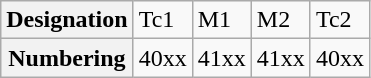<table class="wikitable">
<tr>
<th>Designation</th>
<td>Tc1</td>
<td>M1</td>
<td>M2</td>
<td>Tc2</td>
</tr>
<tr>
<th>Numbering</th>
<td>40xx</td>
<td>41xx</td>
<td>41xx</td>
<td>40xx</td>
</tr>
</table>
